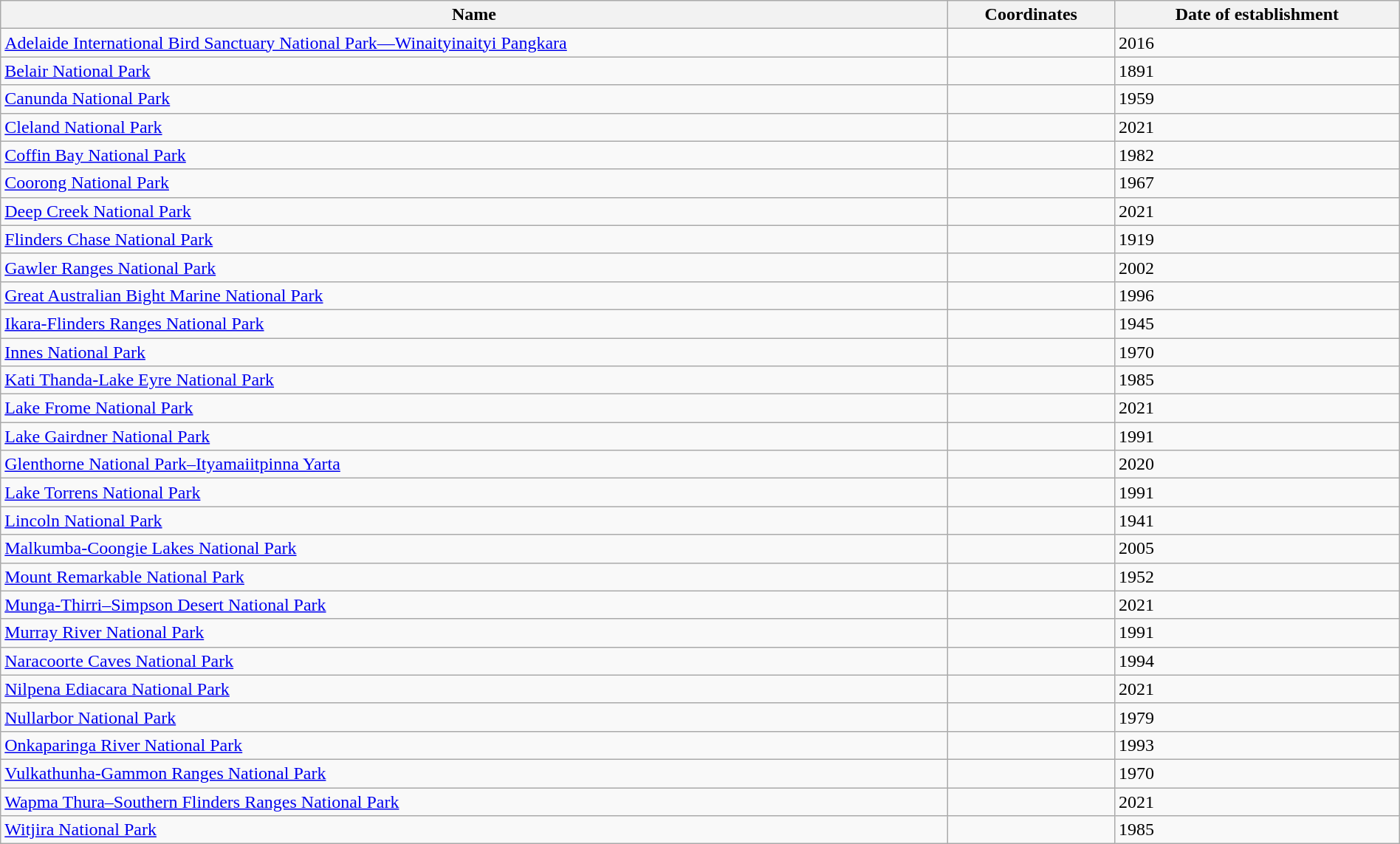<table class='wikitable sortable' style="width:100%">
<tr>
<th>Name</th>
<th>Coordinates</th>
<th>Date of establishment</th>
</tr>
<tr>
<td><a href='#'>Adelaide International Bird Sanctuary National Park—Winaityinaityi Pangkara</a></td>
<td></td>
<td>2016</td>
</tr>
<tr>
<td><a href='#'>Belair National Park</a></td>
<td></td>
<td>1891</td>
</tr>
<tr>
<td><a href='#'>Canunda National Park</a></td>
<td></td>
<td>1959</td>
</tr>
<tr>
<td><a href='#'>Cleland National Park</a></td>
<td></td>
<td>2021</td>
</tr>
<tr>
<td><a href='#'>Coffin Bay National Park</a></td>
<td></td>
<td>1982</td>
</tr>
<tr>
<td><a href='#'>Coorong National Park</a></td>
<td></td>
<td>1967</td>
</tr>
<tr>
<td><a href='#'>Deep Creek National Park</a></td>
<td></td>
<td>2021</td>
</tr>
<tr>
<td><a href='#'>Flinders Chase National Park</a></td>
<td></td>
<td>1919</td>
</tr>
<tr>
<td><a href='#'>Gawler Ranges National Park</a></td>
<td></td>
<td>2002</td>
</tr>
<tr>
<td><a href='#'>Great Australian Bight Marine National Park</a></td>
<td></td>
<td>1996</td>
</tr>
<tr>
<td><a href='#'>Ikara-Flinders Ranges National Park</a></td>
<td></td>
<td>1945</td>
</tr>
<tr>
<td><a href='#'>Innes National Park</a></td>
<td></td>
<td>1970</td>
</tr>
<tr>
<td><a href='#'>Kati Thanda-Lake Eyre National Park</a></td>
<td></td>
<td>1985</td>
</tr>
<tr>
<td><a href='#'>Lake Frome National Park</a></td>
<td></td>
<td>2021</td>
</tr>
<tr>
<td><a href='#'>Lake Gairdner National Park</a></td>
<td></td>
<td>1991</td>
</tr>
<tr>
<td><a href='#'>Glenthorne National Park–Ityamaiitpinna Yarta</a></td>
<td></td>
<td>2020</td>
</tr>
<tr>
<td><a href='#'>Lake Torrens National Park</a></td>
<td></td>
<td>1991</td>
</tr>
<tr>
<td><a href='#'>Lincoln National Park</a></td>
<td></td>
<td>1941</td>
</tr>
<tr>
<td><a href='#'>Malkumba-Coongie Lakes National Park</a></td>
<td></td>
<td>2005</td>
</tr>
<tr>
<td><a href='#'>Mount Remarkable National Park</a></td>
<td></td>
<td>1952</td>
</tr>
<tr>
<td><a href='#'>Munga-Thirri–Simpson Desert National Park</a></td>
<td></td>
<td>2021</td>
</tr>
<tr>
<td><a href='#'>Murray River National Park</a></td>
<td></td>
<td>1991</td>
</tr>
<tr>
<td><a href='#'>Naracoorte Caves National Park</a></td>
<td></td>
<td>1994</td>
</tr>
<tr>
<td><a href='#'>Nilpena Ediacara National Park</a></td>
<td></td>
<td>2021</td>
</tr>
<tr>
<td><a href='#'>Nullarbor National Park</a></td>
<td></td>
<td>1979</td>
</tr>
<tr>
<td><a href='#'>Onkaparinga River National Park</a></td>
<td></td>
<td>1993</td>
</tr>
<tr>
<td><a href='#'>Vulkathunha-Gammon Ranges National Park</a></td>
<td></td>
<td>1970</td>
</tr>
<tr>
<td><a href='#'>Wapma Thura–Southern Flinders Ranges National Park</a></td>
<td></td>
<td>2021</td>
</tr>
<tr>
<td><a href='#'>Witjira National Park</a></td>
<td></td>
<td>1985</td>
</tr>
</table>
